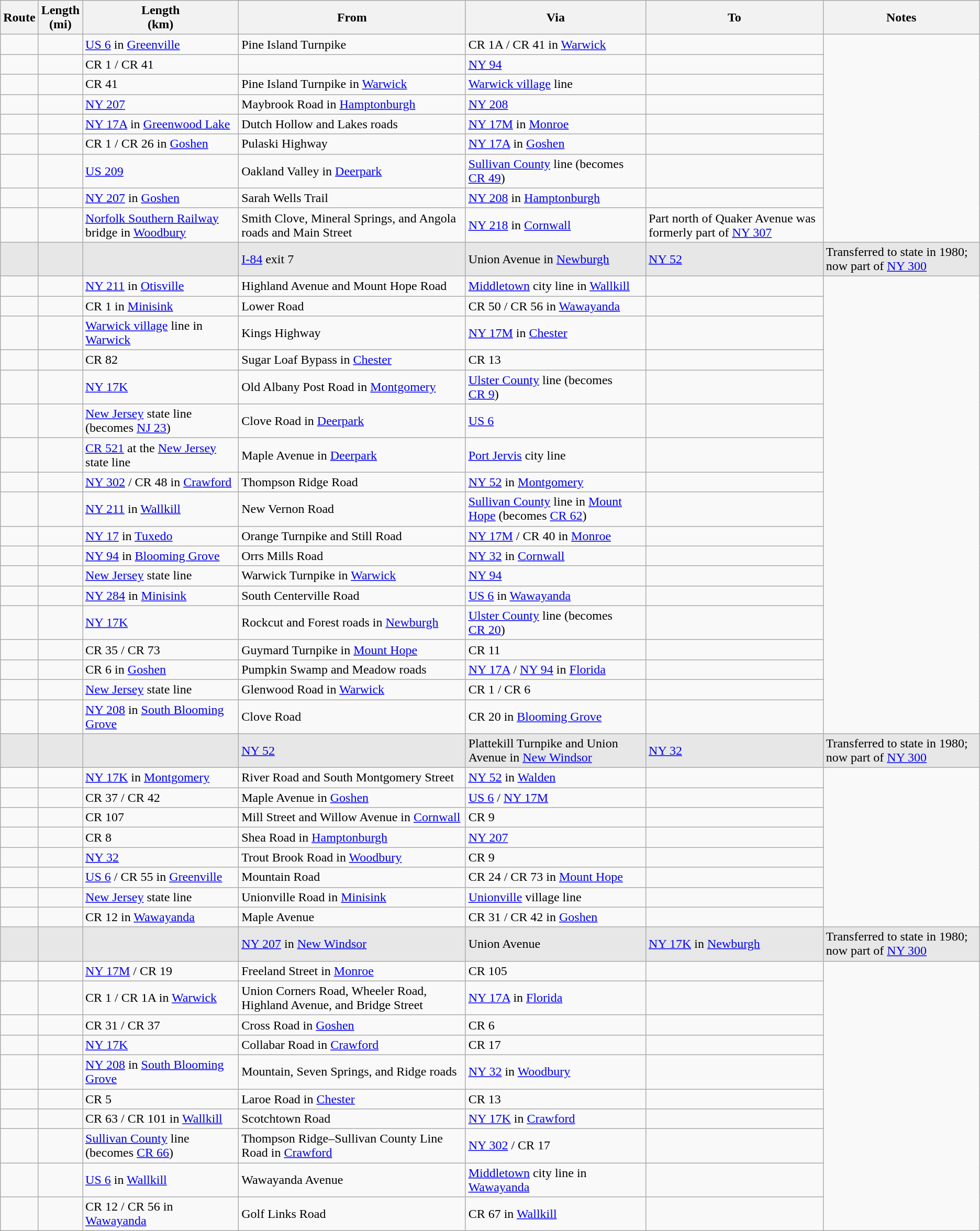<table class="wikitable sortable">
<tr>
<th>Route</th>
<th>Length<br>(mi)</th>
<th>Length<br>(km)</th>
<th class="unsortable">From</th>
<th class="unsortable">Via</th>
<th class="unsortable">To</th>
<th class="unsortable">Notes</th>
</tr>
<tr>
<td id="1"></td>
<td></td>
<td><a href='#'>US 6</a> in <a href='#'>Greenville</a></td>
<td>Pine Island Turnpike</td>
<td>CR 1A / CR 41 in <a href='#'>Warwick</a></td>
<td></td>
</tr>
<tr>
<td id="1A"></td>
<td></td>
<td>CR 1 / CR 41</td>
<td></td>
<td><a href='#'>NY&nbsp;94</a></td>
<td></td>
</tr>
<tr>
<td id="1B"></td>
<td></td>
<td>CR 41</td>
<td>Pine Island Turnpike in <a href='#'>Warwick</a></td>
<td><a href='#'>Warwick village</a> line</td>
<td></td>
</tr>
<tr>
<td id="4"></td>
<td></td>
<td><a href='#'>NY&nbsp;207</a></td>
<td>Maybrook Road in <a href='#'>Hamptonburgh</a></td>
<td><a href='#'>NY&nbsp;208</a></td>
<td></td>
</tr>
<tr>
<td id="5"></td>
<td></td>
<td><a href='#'>NY&nbsp;17A</a> in <a href='#'>Greenwood Lake</a></td>
<td>Dutch Hollow and Lakes roads</td>
<td><a href='#'>NY&nbsp;17M</a> in <a href='#'>Monroe</a></td>
<td></td>
</tr>
<tr>
<td id="6"></td>
<td></td>
<td>CR 1 / CR 26 in <a href='#'>Goshen</a></td>
<td>Pulaski Highway</td>
<td><a href='#'>NY&nbsp;17A</a> in <a href='#'>Goshen</a></td>
<td></td>
</tr>
<tr>
<td id="7"></td>
<td></td>
<td><a href='#'>US&nbsp;209</a></td>
<td>Oakland Valley in <a href='#'>Deerpark</a></td>
<td><a href='#'>Sullivan County</a> line (becomes <a href='#'>CR 49</a>)</td>
<td></td>
</tr>
<tr>
<td id="8"></td>
<td></td>
<td><a href='#'>NY&nbsp;207</a> in <a href='#'>Goshen</a></td>
<td>Sarah Wells Trail</td>
<td><a href='#'>NY&nbsp;208</a> in <a href='#'>Hamptonburgh</a></td>
<td></td>
</tr>
<tr>
<td id="9"></td>
<td></td>
<td><a href='#'>Norfolk Southern Railway</a> bridge in <a href='#'>Woodbury</a></td>
<td>Smith Clove, Mineral Springs, and Angola roads and Main Street</td>
<td><a href='#'>NY&nbsp;218</a> in <a href='#'>Cornwall</a></td>
<td>Part north of Quaker Avenue was formerly part of <a href='#'>NY&nbsp;307</a></td>
</tr>
<tr style="background-color:#e7e7e7">
<td id="10"></td>
<td></td>
<td></td>
<td><a href='#'>I-84</a> exit 7</td>
<td>Union Avenue in <a href='#'>Newburgh</a></td>
<td><a href='#'>NY&nbsp;52</a></td>
<td>Transferred to state in 1980; now part of <a href='#'>NY&nbsp;300</a></td>
</tr>
<tr>
<td id="11"></td>
<td></td>
<td><a href='#'>NY&nbsp;211</a> in <a href='#'>Otisville</a></td>
<td>Highland Avenue and Mount Hope Road</td>
<td><a href='#'>Middletown</a> city line in <a href='#'>Wallkill</a></td>
<td></td>
</tr>
<tr>
<td id="12"></td>
<td></td>
<td>CR 1 in <a href='#'>Minisink</a></td>
<td>Lower Road</td>
<td>CR 50 / CR 56 in <a href='#'>Wawayanda</a></td>
<td></td>
</tr>
<tr>
<td id="13"></td>
<td></td>
<td><a href='#'>Warwick village</a> line in <a href='#'>Warwick</a></td>
<td>Kings Highway</td>
<td><a href='#'>NY&nbsp;17M</a> in <a href='#'>Chester</a></td>
<td></td>
</tr>
<tr>
<td id="13A"></td>
<td></td>
<td>CR 82</td>
<td>Sugar Loaf Bypass in <a href='#'>Chester</a></td>
<td>CR 13</td>
<td></td>
</tr>
<tr>
<td id="14"></td>
<td></td>
<td><a href='#'>NY&nbsp;17K</a></td>
<td>Old Albany Post Road in <a href='#'>Montgomery</a></td>
<td><a href='#'>Ulster County</a> line (becomes <a href='#'>CR 9</a>)</td>
<td></td>
</tr>
<tr>
<td id="15"></td>
<td></td>
<td><a href='#'>New Jersey</a> state line (becomes <a href='#'>NJ&nbsp;23</a>)</td>
<td>Clove Road in <a href='#'>Deerpark</a></td>
<td><a href='#'>US 6</a></td>
<td></td>
</tr>
<tr>
<td id="16"></td>
<td></td>
<td><a href='#'>CR 521</a> at the <a href='#'>New Jersey</a> state line</td>
<td>Maple Avenue in <a href='#'>Deerpark</a></td>
<td><a href='#'>Port Jervis</a> city line</td>
<td></td>
</tr>
<tr>
<td id="17"></td>
<td></td>
<td><a href='#'>NY&nbsp;302</a> / CR 48 in <a href='#'>Crawford</a></td>
<td>Thompson Ridge Road</td>
<td><a href='#'>NY&nbsp;52</a> in <a href='#'>Montgomery</a></td>
<td></td>
</tr>
<tr>
<td id="18"></td>
<td></td>
<td><a href='#'>NY&nbsp;211</a> in <a href='#'>Wallkill</a></td>
<td>New Vernon Road</td>
<td><a href='#'>Sullivan County</a> line in <a href='#'>Mount Hope</a> (becomes <a href='#'>CR 62</a>)</td>
<td></td>
</tr>
<tr>
<td id="19"></td>
<td></td>
<td><a href='#'>NY&nbsp;17</a> in <a href='#'>Tuxedo</a></td>
<td>Orange Turnpike and Still Road</td>
<td><a href='#'>NY&nbsp;17M</a> / CR 40 in <a href='#'>Monroe</a></td>
<td></td>
</tr>
<tr>
<td id="20"></td>
<td></td>
<td><a href='#'>NY&nbsp;94</a> in <a href='#'>Blooming Grove</a></td>
<td>Orrs Mills Road</td>
<td><a href='#'>NY&nbsp;32</a> in <a href='#'>Cornwall</a></td>
<td></td>
</tr>
<tr>
<td id="21"></td>
<td></td>
<td><a href='#'>New Jersey</a> state line</td>
<td>Warwick Turnpike in <a href='#'>Warwick</a></td>
<td><a href='#'>NY&nbsp;94</a></td>
<td></td>
</tr>
<tr>
<td id="22"></td>
<td></td>
<td><a href='#'>NY&nbsp;284</a> in <a href='#'>Minisink</a></td>
<td>South Centerville Road</td>
<td><a href='#'>US 6</a> in <a href='#'>Wawayanda</a></td>
<td></td>
</tr>
<tr>
<td id="23"></td>
<td></td>
<td><a href='#'>NY&nbsp;17K</a></td>
<td>Rockcut and Forest roads in <a href='#'>Newburgh</a></td>
<td><a href='#'>Ulster County</a> line (becomes <a href='#'>CR 20</a>)</td>
<td></td>
</tr>
<tr>
<td id="24"></td>
<td></td>
<td>CR 35 / CR 73</td>
<td>Guymard Turnpike in <a href='#'>Mount Hope</a></td>
<td>CR 11</td>
<td></td>
</tr>
<tr>
<td id="25"></td>
<td></td>
<td>CR 6 in <a href='#'>Goshen</a></td>
<td>Pumpkin Swamp and Meadow roads</td>
<td><a href='#'>NY&nbsp;17A</a> / <a href='#'>NY&nbsp;94</a> in <a href='#'>Florida</a></td>
<td></td>
</tr>
<tr>
<td id="26"></td>
<td></td>
<td><a href='#'>New Jersey</a> state line</td>
<td>Glenwood Road in <a href='#'>Warwick</a></td>
<td>CR 1 / CR 6</td>
<td></td>
</tr>
<tr>
<td id="27"></td>
<td></td>
<td><a href='#'>NY&nbsp;208</a> in <a href='#'>South Blooming Grove</a></td>
<td>Clove Road</td>
<td>CR 20 in <a href='#'>Blooming Grove</a></td>
<td></td>
</tr>
<tr style="background-color:#e7e7e7">
<td id="28"></td>
<td></td>
<td></td>
<td><a href='#'>NY&nbsp;52</a></td>
<td>Plattekill Turnpike and Union Avenue in <a href='#'>New Windsor</a></td>
<td><a href='#'>NY&nbsp;32</a></td>
<td>Transferred to state in 1980; now part of <a href='#'>NY&nbsp;300</a></td>
</tr>
<tr>
<td id="29"></td>
<td></td>
<td><a href='#'>NY&nbsp;17K</a> in <a href='#'>Montgomery</a></td>
<td>River Road and South Montgomery Street</td>
<td><a href='#'>NY&nbsp;52</a> in <a href='#'>Walden</a></td>
<td></td>
</tr>
<tr>
<td id="31"></td>
<td></td>
<td>CR 37 / CR 42</td>
<td>Maple Avenue in <a href='#'>Goshen</a></td>
<td><a href='#'>US 6</a> / <a href='#'>NY&nbsp;17M</a></td>
<td></td>
</tr>
<tr>
<td id="32"></td>
<td></td>
<td>CR 107</td>
<td>Mill Street and Willow Avenue in <a href='#'>Cornwall</a></td>
<td>CR 9</td>
<td></td>
</tr>
<tr>
<td id="33"></td>
<td></td>
<td>CR 8</td>
<td>Shea Road in <a href='#'>Hamptonburgh</a></td>
<td><a href='#'>NY&nbsp;207</a></td>
<td></td>
</tr>
<tr>
<td id="34"></td>
<td></td>
<td><a href='#'>NY&nbsp;32</a></td>
<td>Trout Brook Road in <a href='#'>Woodbury</a></td>
<td>CR 9</td>
<td></td>
</tr>
<tr>
<td id="35"></td>
<td></td>
<td><a href='#'>US 6</a> / CR 55 in <a href='#'>Greenville</a></td>
<td>Mountain Road</td>
<td>CR 24 / CR 73 in <a href='#'>Mount Hope</a></td>
<td></td>
</tr>
<tr>
<td id="36"></td>
<td></td>
<td><a href='#'>New Jersey</a> state line</td>
<td>Unionville Road in <a href='#'>Minisink</a></td>
<td><a href='#'>Unionville</a> village line</td>
<td></td>
</tr>
<tr>
<td id="37"></td>
<td></td>
<td>CR 12 in <a href='#'>Wawayanda</a></td>
<td>Maple Avenue</td>
<td>CR 31 / CR 42 in <a href='#'>Goshen</a></td>
<td></td>
</tr>
<tr style="background-color:#e7e7e7">
<td id="38"></td>
<td></td>
<td></td>
<td><a href='#'>NY&nbsp;207</a> in <a href='#'>New Windsor</a></td>
<td>Union Avenue</td>
<td><a href='#'>NY&nbsp;17K</a> in <a href='#'>Newburgh</a></td>
<td>Transferred to state in 1980; now part of <a href='#'>NY&nbsp;300</a></td>
</tr>
<tr>
<td id="40"></td>
<td></td>
<td><a href='#'>NY&nbsp;17M</a> / CR 19</td>
<td>Freeland Street in <a href='#'>Monroe</a></td>
<td>CR 105</td>
<td></td>
</tr>
<tr>
<td id="41"></td>
<td></td>
<td>CR 1 / CR 1A in <a href='#'>Warwick</a></td>
<td>Union Corners Road, Wheeler Road, Highland Avenue, and Bridge Street</td>
<td><a href='#'>NY&nbsp;17A</a> in <a href='#'>Florida</a></td>
<td></td>
</tr>
<tr>
<td id="42"></td>
<td></td>
<td>CR 31 / CR 37</td>
<td>Cross Road in <a href='#'>Goshen</a></td>
<td>CR 6</td>
<td></td>
</tr>
<tr>
<td id="43"></td>
<td></td>
<td><a href='#'>NY&nbsp;17K</a></td>
<td>Collabar Road in <a href='#'>Crawford</a></td>
<td>CR 17</td>
<td></td>
</tr>
<tr>
<td id="44"></td>
<td></td>
<td><a href='#'>NY&nbsp;208</a> in <a href='#'>South Blooming Grove</a></td>
<td>Mountain, Seven Springs, and Ridge roads</td>
<td><a href='#'>NY&nbsp;32</a> in <a href='#'>Woodbury</a></td>
<td></td>
</tr>
<tr>
<td id="45"></td>
<td></td>
<td>CR 5</td>
<td>Laroe Road in <a href='#'>Chester</a></td>
<td>CR 13</td>
<td></td>
</tr>
<tr>
<td id="47"></td>
<td></td>
<td>CR 63 / CR 101 in <a href='#'>Wallkill</a></td>
<td>Scotchtown Road</td>
<td><a href='#'>NY&nbsp;17K</a> in <a href='#'>Crawford</a></td>
<td></td>
</tr>
<tr>
<td id="48"></td>
<td></td>
<td><a href='#'>Sullivan County</a> line (becomes <a href='#'>CR 66</a>)</td>
<td>Thompson Ridge–Sullivan County Line Road in <a href='#'>Crawford</a></td>
<td><a href='#'>NY&nbsp;302</a> / CR 17</td>
<td></td>
</tr>
<tr>
<td id="49"></td>
<td></td>
<td><a href='#'>US 6</a> in <a href='#'>Wallkill</a></td>
<td>Wawayanda Avenue</td>
<td><a href='#'>Middletown</a> city line in <a href='#'>Wawayanda</a></td>
<td></td>
</tr>
<tr>
<td id="50"></td>
<td></td>
<td>CR 12 / CR 56 in <a href='#'>Wawayanda</a></td>
<td>Golf Links Road</td>
<td>CR 67 in <a href='#'>Wallkill</a></td>
<td></td>
</tr>
</table>
